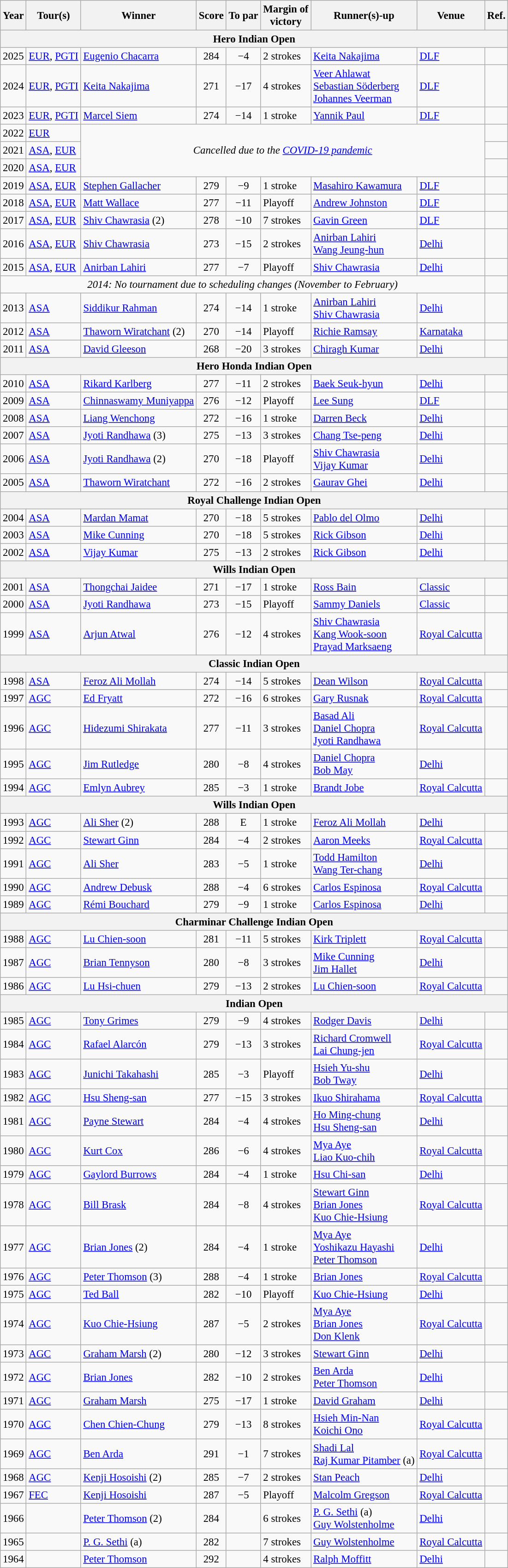<table class="wikitable" style="font-size:95%">
<tr>
<th>Year</th>
<th>Tour(s)</th>
<th>Winner</th>
<th>Score</th>
<th>To par</th>
<th>Margin of<br>victory</th>
<th>Runner(s)-up</th>
<th>Venue</th>
<th>Ref.</th>
</tr>
<tr>
<th colspan="9">Hero Indian Open</th>
</tr>
<tr>
<td>2025</td>
<td><a href='#'>EUR</a>, <a href='#'>PGTI</a></td>
<td> <a href='#'>Eugenio Chacarra</a></td>
<td align=center>284</td>
<td align=center>−4</td>
<td>2 strokes</td>
<td> <a href='#'>Keita Nakajima</a></td>
<td><a href='#'>DLF</a></td>
<td></td>
</tr>
<tr>
<td>2024</td>
<td><a href='#'>EUR</a>, <a href='#'>PGTI</a></td>
<td> <a href='#'>Keita Nakajima</a></td>
<td align=center>271</td>
<td align=center>−17</td>
<td>4 strokes</td>
<td> <a href='#'>Veer Ahlawat</a><br> <a href='#'>Sebastian Söderberg</a><br> <a href='#'>Johannes Veerman</a></td>
<td><a href='#'>DLF</a></td>
<td></td>
</tr>
<tr>
<td>2023</td>
<td><a href='#'>EUR</a>, <a href='#'>PGTI</a></td>
<td> <a href='#'>Marcel Siem</a></td>
<td align=center>274</td>
<td align=center>−14</td>
<td>1 stroke</td>
<td> <a href='#'>Yannik Paul</a></td>
<td><a href='#'>DLF</a></td>
<td></td>
</tr>
<tr>
<td>2022</td>
<td><a href='#'>EUR</a></td>
<td colspan="6" rowspan="3" align="center"><em>Cancelled due to the <a href='#'>COVID-19 pandemic</a></em></td>
<td></td>
</tr>
<tr>
<td align=center>2021</td>
<td><a href='#'>ASA</a>, <a href='#'>EUR</a></td>
<td></td>
</tr>
<tr>
<td align=center>2020</td>
<td><a href='#'>ASA</a>, <a href='#'>EUR</a></td>
<td></td>
</tr>
<tr>
<td align=center>2019</td>
<td><a href='#'>ASA</a>, <a href='#'>EUR</a></td>
<td> <a href='#'>Stephen Gallacher</a></td>
<td align=center>279</td>
<td align=center>−9</td>
<td>1 stroke</td>
<td> <a href='#'>Masahiro Kawamura</a></td>
<td><a href='#'>DLF</a></td>
<td></td>
</tr>
<tr>
<td align=center>2018</td>
<td><a href='#'>ASA</a>, <a href='#'>EUR</a></td>
<td> <a href='#'>Matt Wallace</a></td>
<td align=center>277</td>
<td align=center>−11</td>
<td>Playoff</td>
<td> <a href='#'>Andrew Johnston</a></td>
<td><a href='#'>DLF</a></td>
<td></td>
</tr>
<tr>
<td align=center>2017</td>
<td><a href='#'>ASA</a>, <a href='#'>EUR</a></td>
<td> <a href='#'>Shiv Chawrasia</a> (2)</td>
<td align=center>278</td>
<td align=center>−10</td>
<td>7 strokes</td>
<td> <a href='#'>Gavin Green</a></td>
<td><a href='#'>DLF</a></td>
<td></td>
</tr>
<tr>
<td align=center>2016</td>
<td><a href='#'>ASA</a>, <a href='#'>EUR</a></td>
<td> <a href='#'>Shiv Chawrasia</a></td>
<td align=center>273</td>
<td align=center>−15</td>
<td>2 strokes</td>
<td> <a href='#'>Anirban Lahiri</a><br> <a href='#'>Wang Jeung-hun</a></td>
<td><a href='#'>Delhi</a></td>
<td></td>
</tr>
<tr>
<td align=center>2015</td>
<td><a href='#'>ASA</a>, <a href='#'>EUR</a></td>
<td> <a href='#'>Anirban Lahiri</a></td>
<td align=center>277</td>
<td align=center>−7</td>
<td>Playoff</td>
<td> <a href='#'>Shiv Chawrasia</a></td>
<td><a href='#'>Delhi</a></td>
<td></td>
</tr>
<tr>
<td colspan="8" align="center"><em>2014: No tournament due to scheduling changes (November to February)</em></td>
<td></td>
</tr>
<tr>
<td align=center>2013</td>
<td><a href='#'>ASA</a></td>
<td> <a href='#'>Siddikur Rahman</a></td>
<td align=center>274</td>
<td align=center>−14</td>
<td>1 stroke</td>
<td> <a href='#'>Anirban Lahiri</a><br> <a href='#'>Shiv Chawrasia</a></td>
<td><a href='#'>Delhi</a></td>
<td></td>
</tr>
<tr>
<td align=center>2012</td>
<td><a href='#'>ASA</a></td>
<td> <a href='#'>Thaworn Wiratchant</a> (2)</td>
<td align=center>270</td>
<td align=center>−14</td>
<td>Playoff</td>
<td> <a href='#'>Richie Ramsay</a></td>
<td><a href='#'>Karnataka</a></td>
<td></td>
</tr>
<tr>
<td align=center>2011</td>
<td><a href='#'>ASA</a></td>
<td> <a href='#'>David Gleeson</a></td>
<td align=center>268</td>
<td align=center>−20</td>
<td>3 strokes</td>
<td> <a href='#'>Chiragh Kumar</a></td>
<td><a href='#'>Delhi</a></td>
<td></td>
</tr>
<tr>
<th colspan="9">Hero Honda Indian Open</th>
</tr>
<tr>
<td align=center>2010</td>
<td><a href='#'>ASA</a></td>
<td> <a href='#'>Rikard Karlberg</a></td>
<td align=center>277</td>
<td align=center>−11</td>
<td>2 strokes</td>
<td> <a href='#'>Baek Seuk-hyun</a></td>
<td><a href='#'>Delhi</a></td>
<td></td>
</tr>
<tr>
<td align=center>2009</td>
<td><a href='#'>ASA</a></td>
<td> <a href='#'>Chinnaswamy Muniyappa</a></td>
<td align=center>276</td>
<td align=center>−12</td>
<td>Playoff</td>
<td> <a href='#'>Lee Sung</a></td>
<td><a href='#'>DLF</a></td>
<td></td>
</tr>
<tr>
<td align=center>2008</td>
<td><a href='#'>ASA</a></td>
<td> <a href='#'>Liang Wenchong</a></td>
<td align=center>272</td>
<td align=center>−16</td>
<td>1 stroke</td>
<td> <a href='#'>Darren Beck</a></td>
<td><a href='#'>Delhi</a></td>
<td></td>
</tr>
<tr>
<td align=center>2007</td>
<td><a href='#'>ASA</a></td>
<td> <a href='#'>Jyoti Randhawa</a> (3)</td>
<td align=center>275</td>
<td align=center>−13</td>
<td>3 strokes</td>
<td> <a href='#'>Chang Tse-peng</a></td>
<td><a href='#'>Delhi</a></td>
<td></td>
</tr>
<tr>
<td align=center>2006</td>
<td><a href='#'>ASA</a></td>
<td> <a href='#'>Jyoti Randhawa</a> (2)</td>
<td align=center>270</td>
<td align=center>−18</td>
<td>Playoff</td>
<td> <a href='#'>Shiv Chawrasia</a><br> <a href='#'>Vijay Kumar</a></td>
<td><a href='#'>Delhi</a></td>
<td></td>
</tr>
<tr>
<td align=center>2005</td>
<td><a href='#'>ASA</a></td>
<td> <a href='#'>Thaworn Wiratchant</a></td>
<td align=center>272</td>
<td align=center>−16</td>
<td>2 strokes</td>
<td> <a href='#'>Gaurav Ghei</a></td>
<td><a href='#'>Delhi</a></td>
<td></td>
</tr>
<tr>
<th colspan="9">Royal Challenge Indian Open</th>
</tr>
<tr>
<td align=center>2004</td>
<td><a href='#'>ASA</a></td>
<td> <a href='#'>Mardan Mamat</a></td>
<td align=center>270</td>
<td align=center>−18</td>
<td>5 strokes</td>
<td> <a href='#'>Pablo del Olmo</a></td>
<td><a href='#'>Delhi</a></td>
<td></td>
</tr>
<tr>
<td align=center>2003</td>
<td><a href='#'>ASA</a></td>
<td> <a href='#'>Mike Cunning</a></td>
<td align=center>270</td>
<td align=center>−18</td>
<td>5 strokes</td>
<td> <a href='#'>Rick Gibson</a></td>
<td><a href='#'>Delhi</a></td>
<td></td>
</tr>
<tr>
<td align=center>2002</td>
<td><a href='#'>ASA</a></td>
<td> <a href='#'>Vijay Kumar</a></td>
<td align=center>275</td>
<td align=center>−13</td>
<td>2 strokes</td>
<td> <a href='#'>Rick Gibson</a></td>
<td><a href='#'>Delhi</a></td>
<td></td>
</tr>
<tr>
<th colspan="9">Wills Indian Open</th>
</tr>
<tr>
<td>2001</td>
<td><a href='#'>ASA</a></td>
<td> <a href='#'>Thongchai Jaidee</a></td>
<td align=center>271</td>
<td align=center>−17</td>
<td>1 stroke</td>
<td> <a href='#'>Ross Bain</a></td>
<td><a href='#'>Classic</a></td>
<td></td>
</tr>
<tr>
<td>2000</td>
<td><a href='#'>ASA</a></td>
<td> <a href='#'>Jyoti Randhawa</a></td>
<td align=center>273</td>
<td align=center>−15</td>
<td>Playoff</td>
<td> <a href='#'>Sammy Daniels</a></td>
<td><a href='#'>Classic</a></td>
<td></td>
</tr>
<tr>
<td>1999</td>
<td><a href='#'>ASA</a></td>
<td> <a href='#'>Arjun Atwal</a></td>
<td align=center>276</td>
<td align=center>−12</td>
<td>4 strokes</td>
<td> <a href='#'>Shiv Chawrasia</a><br> <a href='#'>Kang Wook-soon</a><br> <a href='#'>Prayad Marksaeng</a></td>
<td><a href='#'>Royal Calcutta</a></td>
<td></td>
</tr>
<tr>
<th colspan="9">Classic Indian Open</th>
</tr>
<tr>
<td>1998</td>
<td><a href='#'>ASA</a></td>
<td> <a href='#'>Feroz Ali Mollah</a></td>
<td align=center>274</td>
<td align=center>−14</td>
<td>5 strokes</td>
<td> <a href='#'>Dean Wilson</a></td>
<td><a href='#'>Royal Calcutta</a></td>
<td></td>
</tr>
<tr>
<td>1997</td>
<td><a href='#'>AGC</a></td>
<td> <a href='#'>Ed Fryatt</a></td>
<td align=center>272</td>
<td align=center>−16</td>
<td>6 strokes</td>
<td> <a href='#'>Gary Rusnak</a></td>
<td><a href='#'>Royal Calcutta</a></td>
<td></td>
</tr>
<tr>
<td>1996</td>
<td><a href='#'>AGC</a></td>
<td> <a href='#'>Hidezumi Shirakata</a></td>
<td align=center>277</td>
<td align=center>−11</td>
<td>3 strokes</td>
<td> <a href='#'>Basad Ali</a><br> <a href='#'>Daniel Chopra</a><br> <a href='#'>Jyoti Randhawa</a></td>
<td><a href='#'>Royal Calcutta</a></td>
<td></td>
</tr>
<tr>
<td>1995</td>
<td><a href='#'>AGC</a></td>
<td> <a href='#'>Jim Rutledge</a></td>
<td align=center>280</td>
<td align=center>−8</td>
<td>4 strokes</td>
<td> <a href='#'>Daniel Chopra</a><br> <a href='#'>Bob May</a></td>
<td><a href='#'>Delhi</a></td>
<td></td>
</tr>
<tr>
<td>1994</td>
<td><a href='#'>AGC</a></td>
<td> <a href='#'>Emlyn Aubrey</a></td>
<td align=center>285</td>
<td align=center>−3</td>
<td>1 stroke</td>
<td> <a href='#'>Brandt Jobe</a></td>
<td><a href='#'>Royal Calcutta</a></td>
<td></td>
</tr>
<tr>
<th colspan="9">Wills Indian Open</th>
</tr>
<tr>
<td>1993</td>
<td><a href='#'>AGC</a></td>
<td> <a href='#'>Ali Sher</a> (2)</td>
<td align=center>288</td>
<td align=center>E</td>
<td>1 stroke</td>
<td> <a href='#'>Feroz Ali Mollah</a></td>
<td><a href='#'>Delhi</a></td>
<td></td>
</tr>
<tr>
<td>1992</td>
<td><a href='#'>AGC</a></td>
<td> <a href='#'>Stewart Ginn</a></td>
<td align=center>284</td>
<td align=center>−4</td>
<td>2 strokes</td>
<td> <a href='#'>Aaron Meeks</a></td>
<td><a href='#'>Royal Calcutta</a></td>
<td></td>
</tr>
<tr>
<td>1991</td>
<td><a href='#'>AGC</a></td>
<td> <a href='#'>Ali Sher</a></td>
<td align=center>283</td>
<td align=center>−5</td>
<td>1 stroke</td>
<td> <a href='#'>Todd Hamilton</a><br> <a href='#'>Wang Ter-chang</a></td>
<td><a href='#'>Delhi</a></td>
<td></td>
</tr>
<tr>
<td>1990</td>
<td><a href='#'>AGC</a></td>
<td> <a href='#'>Andrew Debusk</a></td>
<td align=center>288</td>
<td align=center>−4</td>
<td>6 strokes</td>
<td> <a href='#'>Carlos Espinosa</a></td>
<td><a href='#'>Royal Calcutta</a></td>
<td></td>
</tr>
<tr>
<td>1989</td>
<td><a href='#'>AGC</a></td>
<td> <a href='#'>Rémi Bouchard</a></td>
<td align=center>279</td>
<td align=center>−9</td>
<td>1 stroke</td>
<td> <a href='#'>Carlos Espinosa</a></td>
<td><a href='#'>Delhi</a></td>
<td></td>
</tr>
<tr>
<th colspan="9">Charminar Challenge Indian Open</th>
</tr>
<tr>
<td>1988</td>
<td><a href='#'>AGC</a></td>
<td> <a href='#'>Lu Chien-soon</a></td>
<td align=center>281</td>
<td align=center>−11</td>
<td>5 strokes</td>
<td> <a href='#'>Kirk Triplett</a></td>
<td><a href='#'>Royal Calcutta</a></td>
<td></td>
</tr>
<tr>
<td>1987</td>
<td><a href='#'>AGC</a></td>
<td> <a href='#'>Brian Tennyson</a></td>
<td align=center>280</td>
<td align=center>−8</td>
<td>3 strokes</td>
<td> <a href='#'>Mike Cunning</a><br> <a href='#'>Jim Hallet</a></td>
<td><a href='#'>Delhi</a></td>
<td></td>
</tr>
<tr>
<td>1986</td>
<td><a href='#'>AGC</a></td>
<td> <a href='#'>Lu Hsi-chuen</a></td>
<td align=center>279</td>
<td align=center>−13</td>
<td>2 strokes</td>
<td> <a href='#'>Lu Chien-soon</a></td>
<td><a href='#'>Royal Calcutta</a></td>
<td></td>
</tr>
<tr>
<th colspan="9">Indian Open</th>
</tr>
<tr>
<td>1985</td>
<td><a href='#'>AGC</a></td>
<td> <a href='#'>Tony Grimes</a></td>
<td align=center>279</td>
<td align=center>−9</td>
<td>4 strokes</td>
<td> <a href='#'>Rodger Davis</a></td>
<td><a href='#'>Delhi</a></td>
<td></td>
</tr>
<tr>
<td>1984</td>
<td><a href='#'>AGC</a></td>
<td> <a href='#'>Rafael Alarcón</a></td>
<td align=center>279</td>
<td align=center>−13</td>
<td>3 strokes</td>
<td> <a href='#'>Richard Cromwell</a><br> <a href='#'>Lai Chung-jen</a></td>
<td><a href='#'>Royal Calcutta</a></td>
<td></td>
</tr>
<tr>
<td>1983</td>
<td><a href='#'>AGC</a></td>
<td> <a href='#'>Junichi Takahashi</a></td>
<td align=center>285</td>
<td align=center>−3</td>
<td>Playoff</td>
<td> <a href='#'>Hsieh Yu-shu</a><br> <a href='#'>Bob Tway</a></td>
<td><a href='#'>Delhi</a></td>
<td></td>
</tr>
<tr>
<td>1982</td>
<td><a href='#'>AGC</a></td>
<td> <a href='#'>Hsu Sheng-san</a></td>
<td align=center>277</td>
<td align=center>−15</td>
<td>3 strokes</td>
<td> <a href='#'>Ikuo Shirahama</a></td>
<td><a href='#'>Royal Calcutta</a></td>
<td></td>
</tr>
<tr>
<td>1981</td>
<td><a href='#'>AGC</a></td>
<td> <a href='#'>Payne Stewart</a></td>
<td align=center>284</td>
<td align=center>−4</td>
<td>4 strokes</td>
<td> <a href='#'>Ho Ming-chung</a><br> <a href='#'>Hsu Sheng-san</a></td>
<td><a href='#'>Delhi</a></td>
<td></td>
</tr>
<tr>
<td>1980</td>
<td><a href='#'>AGC</a></td>
<td> <a href='#'>Kurt Cox</a></td>
<td align=center>286</td>
<td align=center>−6</td>
<td>4 strokes</td>
<td> <a href='#'>Mya Aye</a><br> <a href='#'>Liao Kuo-chih</a></td>
<td><a href='#'>Royal Calcutta</a></td>
<td></td>
</tr>
<tr>
<td>1979</td>
<td><a href='#'>AGC</a></td>
<td> <a href='#'>Gaylord Burrows</a></td>
<td align=center>284</td>
<td align=center>−4</td>
<td>1 stroke</td>
<td> <a href='#'>Hsu Chi-san</a></td>
<td><a href='#'>Delhi</a></td>
<td></td>
</tr>
<tr>
<td>1978</td>
<td><a href='#'>AGC</a></td>
<td> <a href='#'>Bill Brask</a></td>
<td align=center>284</td>
<td align=center>−8</td>
<td>4 strokes</td>
<td> <a href='#'>Stewart Ginn</a><br> <a href='#'>Brian Jones</a><br> <a href='#'>Kuo Chie-Hsiung</a></td>
<td><a href='#'>Royal Calcutta</a></td>
<td></td>
</tr>
<tr>
<td>1977</td>
<td><a href='#'>AGC</a></td>
<td> <a href='#'>Brian Jones</a> (2)</td>
<td align=center>284</td>
<td align=center>−4</td>
<td>1 stroke</td>
<td> <a href='#'>Mya Aye</a><br> <a href='#'>Yoshikazu Hayashi</a><br> <a href='#'>Peter Thomson</a></td>
<td><a href='#'>Delhi</a></td>
<td></td>
</tr>
<tr>
<td>1976</td>
<td><a href='#'>AGC</a></td>
<td> <a href='#'>Peter Thomson</a> (3)</td>
<td align=center>288</td>
<td align=center>−4</td>
<td>1 stroke</td>
<td> <a href='#'>Brian Jones</a></td>
<td><a href='#'>Royal Calcutta</a></td>
<td></td>
</tr>
<tr>
<td>1975</td>
<td><a href='#'>AGC</a></td>
<td> <a href='#'>Ted Ball</a></td>
<td align=center>282</td>
<td align=center>−10</td>
<td>Playoff</td>
<td> <a href='#'>Kuo Chie-Hsiung</a></td>
<td><a href='#'>Delhi</a></td>
<td></td>
</tr>
<tr>
<td>1974</td>
<td><a href='#'>AGC</a></td>
<td> <a href='#'>Kuo Chie-Hsiung</a></td>
<td align=center>287</td>
<td align=center>−5</td>
<td>2 strokes</td>
<td> <a href='#'>Mya Aye</a><br> <a href='#'>Brian Jones</a><br> <a href='#'>Don Klenk</a></td>
<td><a href='#'>Royal Calcutta</a></td>
<td></td>
</tr>
<tr>
<td>1973</td>
<td><a href='#'>AGC</a></td>
<td> <a href='#'>Graham Marsh</a> (2)</td>
<td align=center>280</td>
<td align=center>−12</td>
<td>3 strokes</td>
<td> <a href='#'>Stewart Ginn</a></td>
<td><a href='#'>Delhi</a></td>
<td></td>
</tr>
<tr>
<td>1972</td>
<td><a href='#'>AGC</a></td>
<td> <a href='#'>Brian Jones</a></td>
<td align=center>282</td>
<td align=center>−10</td>
<td>2 strokes</td>
<td> <a href='#'>Ben Arda</a><br> <a href='#'>Peter Thomson</a></td>
<td><a href='#'>Delhi</a></td>
<td></td>
</tr>
<tr>
<td>1971</td>
<td><a href='#'>AGC</a></td>
<td> <a href='#'>Graham Marsh</a></td>
<td align=center>275</td>
<td align=center>−17</td>
<td>1 stroke</td>
<td> <a href='#'>David Graham</a></td>
<td><a href='#'>Delhi</a></td>
<td></td>
</tr>
<tr>
<td>1970</td>
<td><a href='#'>AGC</a></td>
<td> <a href='#'>Chen Chien-Chung</a></td>
<td align=center>279</td>
<td align=center>−13</td>
<td>8 strokes</td>
<td> <a href='#'>Hsieh Min-Nan</a><br> <a href='#'>Koichi Ono</a></td>
<td><a href='#'>Royal Calcutta</a></td>
<td></td>
</tr>
<tr>
<td>1969</td>
<td><a href='#'>AGC</a></td>
<td> <a href='#'>Ben Arda</a></td>
<td align=center>291</td>
<td align=center>−1</td>
<td>7 strokes</td>
<td> <a href='#'>Shadi Lal</a><br> <a href='#'>Raj Kumar Pitamber</a> (a)</td>
<td><a href='#'>Royal Calcutta</a></td>
<td></td>
</tr>
<tr>
<td>1968</td>
<td><a href='#'>AGC</a></td>
<td> <a href='#'>Kenji Hosoishi</a> (2)</td>
<td align=center>285</td>
<td align=center>−7</td>
<td>2 strokes</td>
<td> <a href='#'>Stan Peach</a></td>
<td><a href='#'>Delhi</a></td>
<td></td>
</tr>
<tr>
<td>1967</td>
<td><a href='#'>FEC</a></td>
<td> <a href='#'>Kenji Hosoishi</a></td>
<td align=center>287</td>
<td align=center>−5</td>
<td>Playoff</td>
<td> <a href='#'>Malcolm Gregson</a></td>
<td><a href='#'>Royal Calcutta</a></td>
<td></td>
</tr>
<tr>
<td>1966</td>
<td></td>
<td> <a href='#'>Peter Thomson</a> (2)</td>
<td align=center>284</td>
<td align=center></td>
<td>6 strokes</td>
<td> <a href='#'>P. G. Sethi</a> (a)<br> <a href='#'>Guy Wolstenholme</a></td>
<td><a href='#'>Delhi</a></td>
<td></td>
</tr>
<tr>
<td>1965</td>
<td></td>
<td> <a href='#'>P. G. Sethi</a> (a)</td>
<td align=center>282</td>
<td align=center></td>
<td>7 strokes</td>
<td> <a href='#'>Guy Wolstenholme</a></td>
<td><a href='#'>Royal Calcutta</a></td>
<td></td>
</tr>
<tr>
<td>1964</td>
<td></td>
<td> <a href='#'>Peter Thomson</a></td>
<td align=center>292</td>
<td align=center></td>
<td>4 strokes</td>
<td> <a href='#'>Ralph Moffitt</a></td>
<td><a href='#'>Delhi</a></td>
<td></td>
</tr>
</table>
